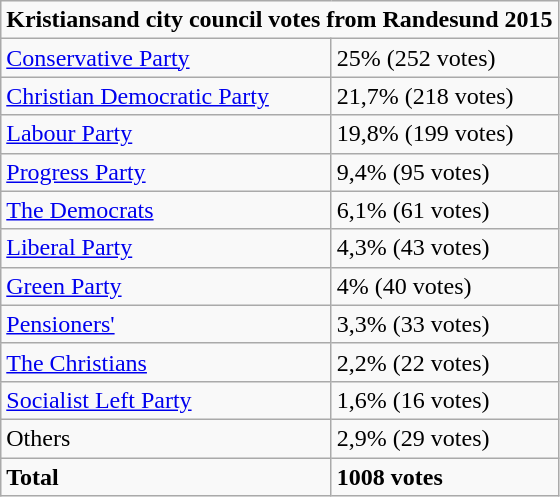<table class="wikitable" style="center;">
<tr>
<td colspan="2"><strong>Kristiansand city council votes from Randesund 2015</strong></td>
</tr>
<tr>
<td><a href='#'>Conservative Party</a></td>
<td>25% (252 votes)</td>
</tr>
<tr>
<td><a href='#'>Christian Democratic Party</a></td>
<td>21,7% (218 votes)</td>
</tr>
<tr>
<td><a href='#'>Labour Party</a></td>
<td>19,8% (199 votes)</td>
</tr>
<tr>
<td><a href='#'>Progress Party</a></td>
<td>9,4% (95 votes)</td>
</tr>
<tr>
<td><a href='#'>The Democrats</a></td>
<td>6,1% (61 votes)</td>
</tr>
<tr>
<td><a href='#'>Liberal Party</a></td>
<td>4,3% (43 votes)</td>
</tr>
<tr>
<td><a href='#'>Green Party</a></td>
<td>4% (40 votes)</td>
</tr>
<tr>
<td><a href='#'>Pensioners'</a></td>
<td>3,3% (33 votes)</td>
</tr>
<tr>
<td><a href='#'>The Christians</a></td>
<td>2,2% (22 votes)</td>
</tr>
<tr>
<td><a href='#'>Socialist Left Party</a></td>
<td>1,6% (16 votes)</td>
</tr>
<tr>
<td>Others</td>
<td>2,9% (29 votes)</td>
</tr>
<tr>
<td><strong>Total</strong></td>
<td><strong>1008 votes</strong></td>
</tr>
</table>
